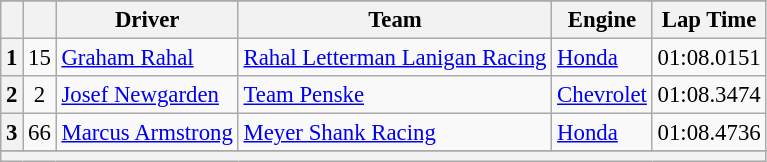<table class="wikitable" style="font-size:95%;">
<tr>
</tr>
<tr>
<th></th>
<th></th>
<th>Driver</th>
<th>Team</th>
<th>Engine</th>
<th>Lap Time</th>
</tr>
<tr>
<th>1</th>
<td align="center">15</td>
<td> <a href='#'>Graham Rahal</a></td>
<td><a href='#'>Rahal Letterman Lanigan Racing</a></td>
<td><a href='#'>Honda</a></td>
<td>01:08.0151</td>
</tr>
<tr>
<th>2</th>
<td align="center">2</td>
<td> <a href='#'>Josef Newgarden</a> </td>
<td><a href='#'>Team Penske</a></td>
<td><a href='#'>Chevrolet</a></td>
<td>01:08.3474</td>
</tr>
<tr>
<th>3</th>
<td align="center">66</td>
<td> <a href='#'>Marcus Armstrong</a></td>
<td><a href='#'>Meyer Shank Racing</a></td>
<td><a href='#'>Honda</a></td>
<td>01:08.4736</td>
</tr>
<tr>
</tr>
<tr class="sortbottom">
<th colspan="6"></th>
</tr>
</table>
